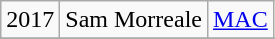<table class="wikitable">
<tr>
<td>2017</td>
<td>Sam Morreale</td>
<td><a href='#'>MAC</a></td>
</tr>
<tr>
</tr>
</table>
